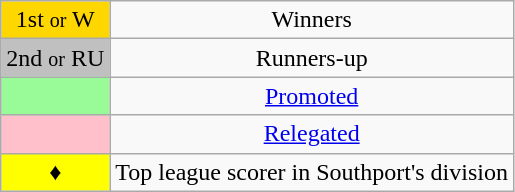<table class="wikitable" style="text-align:center">
<tr>
<td style=background:gold>1st <small>or</small> W</td>
<td>Winners</td>
</tr>
<tr>
<td style=background:silver>2nd <small>or</small> RU</td>
<td>Runners-up</td>
</tr>
<tr>
<td style=background:PaleGreen></td>
<td><a href='#'>Promoted</a></td>
</tr>
<tr>
<td style=background:Pink></td>
<td><a href='#'>Relegated</a></td>
</tr>
<tr>
<td style=background:yellow>♦</td>
<td>Top league scorer in Southport's division</td>
</tr>
</table>
